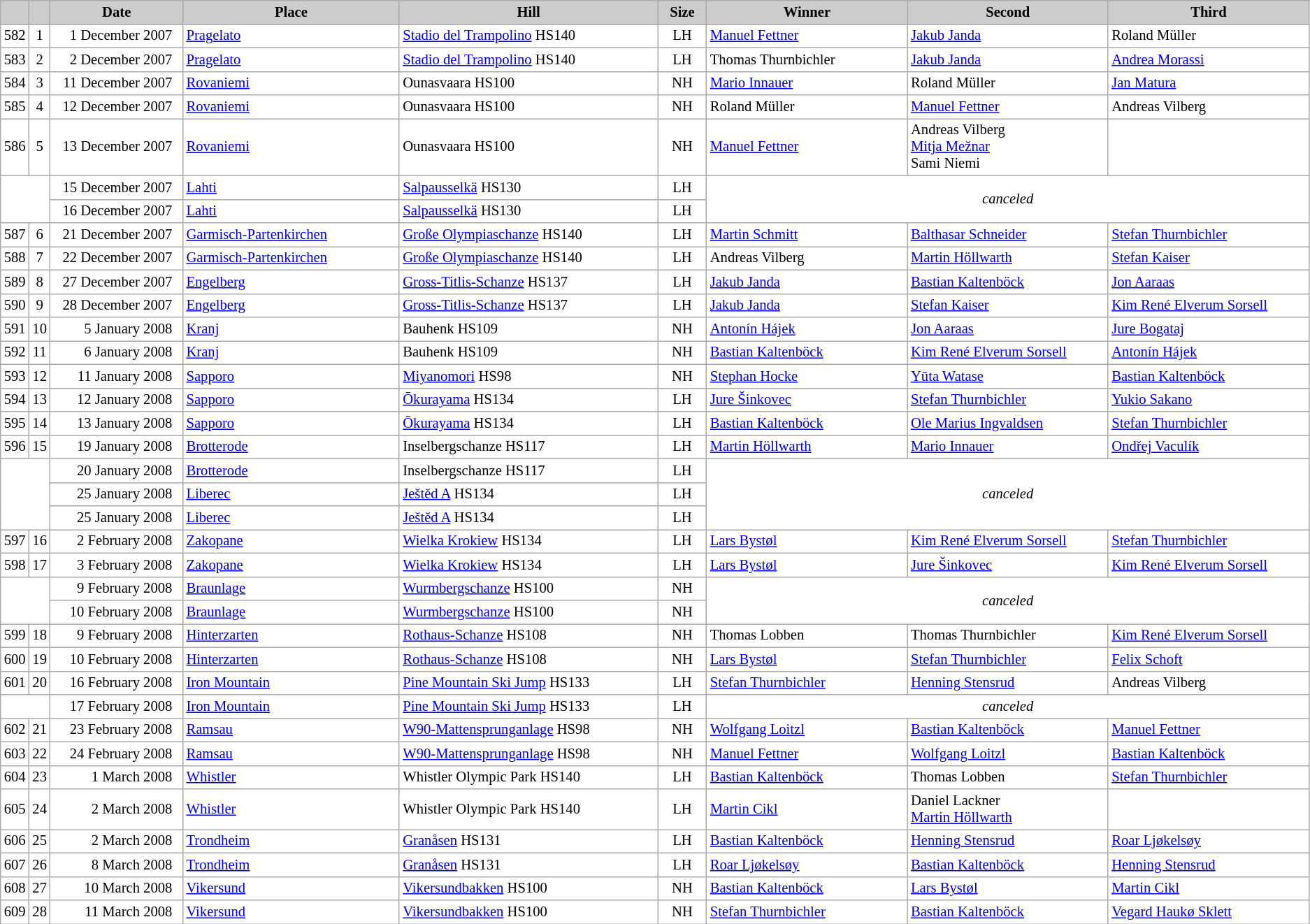<table class="wikitable plainrowheaders" style="background:#fff; font-size:86%; line-height:16px; border:grey solid 1px; border-collapse:collapse;">
<tr style="background:#ccc; text-align:center;">
<th scope="col" style="background:#ccc; width=20 px;"></th>
<th scope="col" style="background:#ccc; width=30 px;"></th>
<th scope="col" style="background:#ccc; width:120px;">Date</th>
<th scope="col" style="background:#ccc; width:200px;">Place</th>
<th scope="col" style="background:#ccc; width:240px;">Hill</th>
<th scope="col" style="background:#ccc; width:40px;">Size</th>
<th scope="col" style="background:#ccc; width:185px;">Winner</th>
<th scope="col" style="background:#ccc; width:185px;">Second</th>
<th scope="col" style="background:#ccc; width:185px;">Third</th>
</tr>
<tr>
<td align=center>582</td>
<td align=center>1</td>
<td align=right>1 December 2007  </td>
<td> <a href='#'>Pragelato</a></td>
<td><a href='#'>Stadio del Trampolino</a> HS140</td>
<td align=center>LH</td>
<td> <a href='#'>Manuel Fettner</a></td>
<td> <a href='#'>Jakub Janda</a></td>
<td> Roland Müller</td>
</tr>
<tr>
<td align=center>583</td>
<td align=center>2</td>
<td align=right>2 December 2007  </td>
<td> <a href='#'>Pragelato</a></td>
<td><a href='#'>Stadio del Trampolino</a> HS140</td>
<td align=center>LH</td>
<td> Thomas Thurnbichler</td>
<td> <a href='#'>Jakub Janda</a></td>
<td> <a href='#'>Andrea Morassi</a></td>
</tr>
<tr>
<td align=center>584</td>
<td align=center>3</td>
<td align=right>11 December 2007  </td>
<td> <a href='#'>Rovaniemi</a></td>
<td>Ounasvaara HS100</td>
<td align=center>NH</td>
<td> <a href='#'>Mario Innauer</a></td>
<td> Roland Müller</td>
<td> <a href='#'>Jan Matura</a></td>
</tr>
<tr>
<td align=center>585</td>
<td align=center>4</td>
<td align=right>12 December 2007  </td>
<td> <a href='#'>Rovaniemi</a></td>
<td>Ounasvaara HS100</td>
<td align=center>NH</td>
<td> Roland Müller</td>
<td> <a href='#'>Manuel Fettner</a></td>
<td> Andreas Vilberg</td>
</tr>
<tr>
<td align=center>586</td>
<td align=center>5</td>
<td align=right>13 December 2007  </td>
<td> <a href='#'>Rovaniemi</a></td>
<td>Ounasvaara HS100</td>
<td align=center>NH</td>
<td> <a href='#'>Manuel Fettner</a></td>
<td> Andreas Vilberg<br> <a href='#'>Mitja Mežnar</a><br> Sami Niemi</td>
<td></td>
</tr>
<tr>
<td colspan=2 rowspan=2></td>
<td align=right>15 December 2007  </td>
<td> <a href='#'>Lahti</a></td>
<td><a href='#'>Salpausselkä</a> HS130</td>
<td align=center>LH</td>
<td colspan=3 rowspan=2 align=center><em>canceled</em></td>
</tr>
<tr>
<td align=right>16 December 2007  </td>
<td> <a href='#'>Lahti</a></td>
<td><a href='#'>Salpausselkä</a> HS130</td>
<td align=center>LH</td>
</tr>
<tr>
<td align=center>587</td>
<td align=center>6</td>
<td align=right>21 December 2007  </td>
<td> <a href='#'>Garmisch-Partenkirchen</a></td>
<td><a href='#'>Große Olympiaschanze</a> HS140</td>
<td align=center>LH</td>
<td> <a href='#'>Martin Schmitt</a></td>
<td> <a href='#'>Balthasar Schneider</a></td>
<td> <a href='#'>Stefan Thurnbichler</a></td>
</tr>
<tr>
<td align=center>588</td>
<td align=center>7</td>
<td align=right>22 December 2007  </td>
<td> <a href='#'>Garmisch-Partenkirchen</a></td>
<td><a href='#'>Große Olympiaschanze</a> HS140</td>
<td align=center>LH</td>
<td> Andreas Vilberg</td>
<td> <a href='#'>Martin Höllwarth</a></td>
<td> <a href='#'>Stefan Kaiser</a></td>
</tr>
<tr>
<td align=center>589</td>
<td align=center>8</td>
<td align=right>27 December 2007  </td>
<td> <a href='#'>Engelberg</a></td>
<td><a href='#'>Gross-Titlis-Schanze</a> HS137</td>
<td align=center>LH</td>
<td> <a href='#'>Jakub Janda</a></td>
<td> <a href='#'>Bastian Kaltenböck</a></td>
<td> <a href='#'>Jon Aaraas</a></td>
</tr>
<tr>
<td align=center>590</td>
<td align=center>9</td>
<td align=right>28 December 2007  </td>
<td> <a href='#'>Engelberg</a></td>
<td><a href='#'>Gross-Titlis-Schanze</a> HS137</td>
<td align=center>LH</td>
<td> <a href='#'>Jakub Janda</a></td>
<td> <a href='#'>Stefan Kaiser</a></td>
<td> <a href='#'>Kim René Elverum Sorsell</a></td>
</tr>
<tr>
<td align=center>591</td>
<td align=center>10</td>
<td align=right>5 January 2008  </td>
<td> <a href='#'>Kranj</a></td>
<td>Bauhenk HS109</td>
<td align=center>NH</td>
<td> <a href='#'>Antonín Hájek</a></td>
<td> <a href='#'>Jon Aaraas</a></td>
<td> <a href='#'>Jure Bogataj</a></td>
</tr>
<tr>
<td align=center>592</td>
<td align=center>11</td>
<td align=right>6 January 2008  </td>
<td> <a href='#'>Kranj</a></td>
<td>Bauhenk HS109</td>
<td align=center>NH</td>
<td> <a href='#'>Bastian Kaltenböck</a></td>
<td> <a href='#'>Kim René Elverum Sorsell</a></td>
<td> <a href='#'>Antonín Hájek</a></td>
</tr>
<tr>
<td align=center>593</td>
<td align=center>12</td>
<td align=right>11 January 2008  </td>
<td> <a href='#'>Sapporo</a></td>
<td><a href='#'>Miyanomori</a> HS98</td>
<td align=center>NH</td>
<td> <a href='#'>Stephan Hocke</a></td>
<td> <a href='#'>Yūta Watase</a></td>
<td> <a href='#'>Bastian Kaltenböck</a></td>
</tr>
<tr>
<td align=center>594</td>
<td align=center>13</td>
<td align=right>12 January 2008  </td>
<td> <a href='#'>Sapporo</a></td>
<td><a href='#'>Ōkurayama</a> HS134</td>
<td align=center>LH</td>
<td> <a href='#'>Jure Šinkovec</a></td>
<td> <a href='#'>Stefan Thurnbichler</a></td>
<td> <a href='#'>Yukio Sakano</a></td>
</tr>
<tr>
<td align=center>595</td>
<td align=center>14</td>
<td align=right>13 January 2008  </td>
<td> <a href='#'>Sapporo</a></td>
<td><a href='#'>Ōkurayama</a> HS134</td>
<td align=center>LH</td>
<td> <a href='#'>Bastian Kaltenböck</a></td>
<td> <a href='#'>Ole Marius Ingvaldsen</a></td>
<td> <a href='#'>Stefan Thurnbichler</a></td>
</tr>
<tr>
<td align=center>596</td>
<td align=center>15</td>
<td align=right>19 January 2008  </td>
<td> <a href='#'>Brotterode</a></td>
<td>Inselbergschanze HS117</td>
<td align=center>LH</td>
<td> <a href='#'>Martin Höllwarth</a></td>
<td> <a href='#'>Mario Innauer</a></td>
<td> <a href='#'>Ondřej Vaculík</a></td>
</tr>
<tr>
<td colspan=2 rowspan=3></td>
<td align=right>20 January 2008  </td>
<td> <a href='#'>Brotterode</a></td>
<td>Inselbergschanze HS117</td>
<td align=center>LH</td>
<td colspan=3 rowspan=3 align=center><em>canceled</em></td>
</tr>
<tr>
<td align=right>25 January 2008  </td>
<td> <a href='#'>Liberec</a></td>
<td><a href='#'>Ještěd A</a> HS134</td>
<td align=center>LH</td>
</tr>
<tr>
<td align=right>25 January 2008  </td>
<td> <a href='#'>Liberec</a></td>
<td><a href='#'>Ještěd A</a> HS134</td>
<td align=center>LH</td>
</tr>
<tr>
<td align=center>597</td>
<td align=center>16</td>
<td align=right>2 February 2008  </td>
<td> <a href='#'>Zakopane</a></td>
<td><a href='#'>Wielka Krokiew</a> HS134</td>
<td align=center>LH</td>
<td> <a href='#'>Lars Bystøl</a></td>
<td> <a href='#'>Kim René Elverum Sorsell</a></td>
<td> <a href='#'>Stefan Thurnbichler</a></td>
</tr>
<tr>
<td align=center>598</td>
<td align=center>17</td>
<td align=right>3 February 2008  </td>
<td> <a href='#'>Zakopane</a></td>
<td><a href='#'>Wielka Krokiew</a> HS134</td>
<td align=center>LH</td>
<td> <a href='#'>Lars Bystøl</a></td>
<td> <a href='#'>Jure Šinkovec</a></td>
<td> <a href='#'>Kim René Elverum Sorsell</a></td>
</tr>
<tr>
<td colspan=2 rowspan=2></td>
<td align=right>9 February 2008  </td>
<td> <a href='#'>Braunlage</a></td>
<td><a href='#'>Wurmbergschanze</a> HS100</td>
<td align=center>NH</td>
<td colspan=3 rowspan=2 align=center><em>canceled</em></td>
</tr>
<tr>
<td align=right>10 February 2008  </td>
<td> <a href='#'>Braunlage</a></td>
<td><a href='#'>Wurmbergschanze</a> HS100</td>
<td align=center>NH</td>
</tr>
<tr>
<td align=center>599</td>
<td align=center>18</td>
<td align=right>9 February 2008  </td>
<td> <a href='#'>Hinterzarten</a></td>
<td><a href='#'>Rothaus-Schanze</a> HS108</td>
<td align=center>NH</td>
<td> Thomas Lobben</td>
<td> Thomas Thurnbichler</td>
<td> <a href='#'>Kim René Elverum Sorsell</a></td>
</tr>
<tr>
<td align=center>600</td>
<td align=center>19</td>
<td align=right>10 February 2008  </td>
<td> <a href='#'>Hinterzarten</a></td>
<td><a href='#'>Rothaus-Schanze</a> HS108</td>
<td align=center>NH</td>
<td> <a href='#'>Lars Bystøl</a></td>
<td> <a href='#'>Stefan Thurnbichler</a></td>
<td> <a href='#'>Felix Schoft</a></td>
</tr>
<tr>
<td align=center>601</td>
<td align=center>20</td>
<td align=right>16 February 2008  </td>
<td> <a href='#'>Iron Mountain</a></td>
<td><a href='#'>Pine Mountain Ski Jump</a> HS133</td>
<td align=center>LH</td>
<td> <a href='#'>Stefan Thurnbichler</a></td>
<td> <a href='#'>Henning Stensrud</a></td>
<td> Andreas Vilberg</td>
</tr>
<tr>
<td colspan=2></td>
<td align=right>17 February 2008  </td>
<td> <a href='#'>Iron Mountain</a></td>
<td><a href='#'>Pine Mountain Ski Jump</a> HS133</td>
<td align=center>LH</td>
<td colspan=3 align=center><em>canceled</em></td>
</tr>
<tr>
<td align=center>602</td>
<td align=center>21</td>
<td align=right>23 February 2008  </td>
<td> <a href='#'>Ramsau</a></td>
<td><a href='#'>W90-Mattensprunganlage</a> HS98</td>
<td align=center>NH</td>
<td> <a href='#'>Wolfgang Loitzl</a></td>
<td> <a href='#'>Bastian Kaltenböck</a></td>
<td> <a href='#'>Manuel Fettner</a></td>
</tr>
<tr>
<td align=center>603</td>
<td align=center>22</td>
<td align=right>24 February 2008  </td>
<td> <a href='#'>Ramsau</a></td>
<td><a href='#'>W90-Mattensprunganlage</a> HS98</td>
<td align=center>NH</td>
<td> <a href='#'>Manuel Fettner</a></td>
<td> <a href='#'>Wolfgang Loitzl</a></td>
<td> <a href='#'>Bastian Kaltenböck</a></td>
</tr>
<tr>
<td align=center>604</td>
<td align=center>23</td>
<td align=right>1 March 2008  </td>
<td> <a href='#'>Whistler</a></td>
<td>Whistler Olympic Park HS140</td>
<td align=center>LH</td>
<td> <a href='#'>Bastian Kaltenböck</a></td>
<td> Thomas Lobben</td>
<td> <a href='#'>Stefan Thurnbichler</a></td>
</tr>
<tr>
<td align=center>605</td>
<td align=center>24</td>
<td align=right>2 March 2008  </td>
<td> <a href='#'>Whistler</a></td>
<td>Whistler Olympic Park HS140</td>
<td align=center>LH</td>
<td> <a href='#'>Martin Cikl</a></td>
<td> Daniel Lackner<br> <a href='#'>Martin Höllwarth</a></td>
<td></td>
</tr>
<tr>
<td align=center>606</td>
<td align=center>25</td>
<td align=right>2 March 2008  </td>
<td> <a href='#'>Trondheim</a></td>
<td><a href='#'>Granåsen</a> HS131</td>
<td align=center>LH</td>
<td> <a href='#'>Bastian Kaltenböck</a></td>
<td> <a href='#'>Henning Stensrud</a></td>
<td> <a href='#'>Roar Ljøkelsøy</a></td>
</tr>
<tr>
<td align=center>607</td>
<td align=center>26</td>
<td align=right>8 March 2008  </td>
<td> <a href='#'>Trondheim</a></td>
<td><a href='#'>Granåsen</a> HS131</td>
<td align=center>LH</td>
<td> <a href='#'>Roar Ljøkelsøy</a></td>
<td> <a href='#'>Bastian Kaltenböck</a></td>
<td> <a href='#'>Henning Stensrud</a></td>
</tr>
<tr>
<td align=center>608</td>
<td align=center>27</td>
<td align=right>10 March 2008  </td>
<td> <a href='#'>Vikersund</a></td>
<td><a href='#'>Vikersundbakken</a> HS100</td>
<td align=center>NH</td>
<td> <a href='#'>Bastian Kaltenböck</a></td>
<td> <a href='#'>Lars Bystøl</a></td>
<td> <a href='#'>Martin Cikl</a></td>
</tr>
<tr>
<td align=center>609</td>
<td align=center>28</td>
<td align=right>11 March 2008  </td>
<td> <a href='#'>Vikersund</a></td>
<td><a href='#'>Vikersundbakken</a> HS100</td>
<td align=center>NH</td>
<td> <a href='#'>Stefan Thurnbichler</a></td>
<td> <a href='#'>Bastian Kaltenböck</a></td>
<td> <a href='#'>Vegard Haukø Sklett</a></td>
</tr>
</table>
